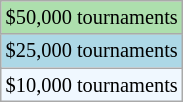<table class="wikitable" style="font-size:85%;">
<tr bgcolor="#ADDFAD">
<td>$50,000 tournaments</td>
</tr>
<tr bgcolor=lightblue>
<td>$25,000 tournaments</td>
</tr>
<tr bgcolor="#f0f8ff">
<td>$10,000 tournaments</td>
</tr>
</table>
